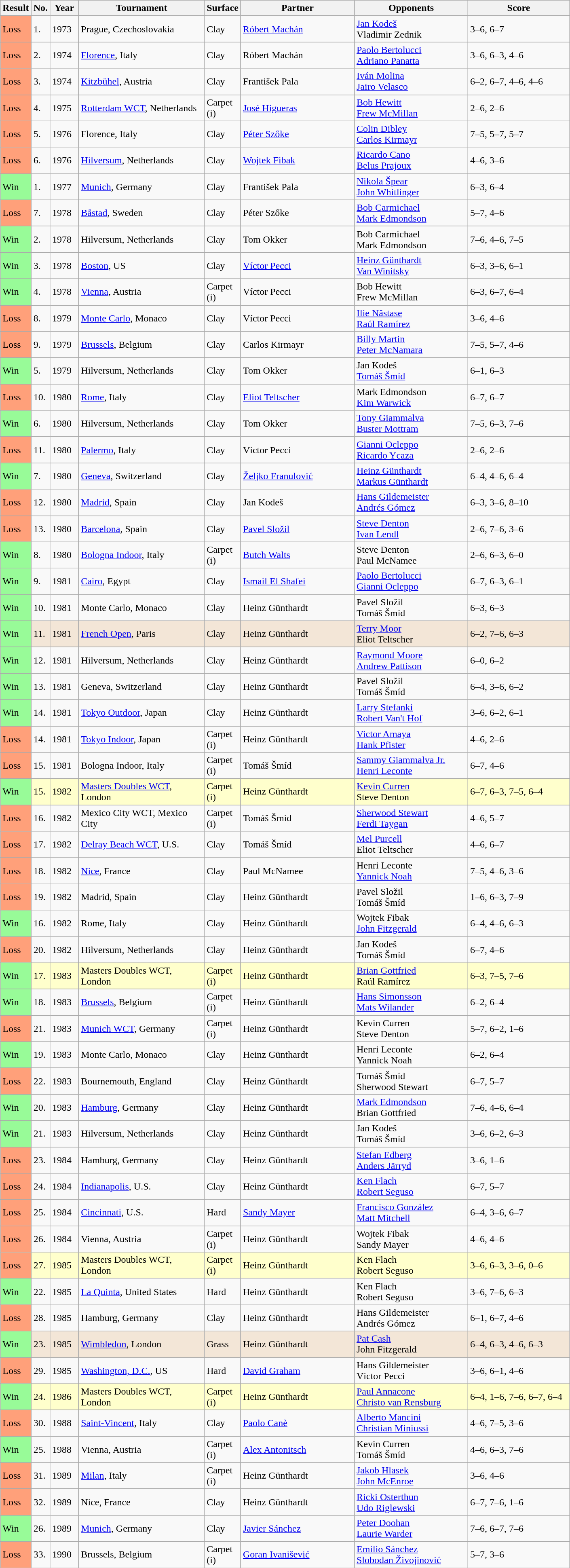<table class="sortable wikitable">
<tr>
<th style="width:40px">Result</th>
<th style="width:20px">No.</th>
<th style="width:40px">Year</th>
<th style="width:200px">Tournament</th>
<th style="width:50px">Surface</th>
<th style="width:180px">Partner</th>
<th style="width:180px">Opponents</th>
<th style="width:160px" class="unsortable">Score</th>
</tr>
<tr>
<td style="background:#ffa07a;">Loss</td>
<td>1.</td>
<td>1973</td>
<td>Prague, Czechoslovakia</td>
<td>Clay</td>
<td> <a href='#'>Róbert Machán</a></td>
<td> <a href='#'>Jan Kodeš</a> <br>  Vladimir Zednik</td>
<td>3–6, 6–7</td>
</tr>
<tr>
<td style="background:#ffa07a;">Loss</td>
<td>2.</td>
<td>1974</td>
<td><a href='#'>Florence</a>, Italy</td>
<td>Clay</td>
<td> Róbert Machán</td>
<td> <a href='#'>Paolo Bertolucci</a> <br>  <a href='#'>Adriano Panatta</a></td>
<td>3–6, 6–3, 4–6</td>
</tr>
<tr>
<td style="background:#ffa07a;">Loss</td>
<td>3.</td>
<td>1974</td>
<td><a href='#'>Kitzbühel</a>, Austria</td>
<td>Clay</td>
<td> František Pala</td>
<td> <a href='#'>Iván Molina</a> <br>  <a href='#'>Jairo Velasco</a></td>
<td>6–2, 6–7, 4–6, 4–6</td>
</tr>
<tr>
<td style="background:#ffa07a;">Loss</td>
<td>4.</td>
<td>1975</td>
<td><a href='#'>Rotterdam WCT</a>, Netherlands</td>
<td>Carpet (i)</td>
<td> <a href='#'>José Higueras</a></td>
<td> <a href='#'>Bob Hewitt</a> <br>  <a href='#'>Frew McMillan</a></td>
<td>2–6, 2–6</td>
</tr>
<tr>
<td style="background:#ffa07a;">Loss</td>
<td>5.</td>
<td>1976</td>
<td>Florence, Italy</td>
<td>Clay</td>
<td> <a href='#'>Péter Szőke</a></td>
<td> <a href='#'>Colin Dibley</a> <br>  <a href='#'>Carlos Kirmayr</a></td>
<td>7–5, 5–7, 5–7</td>
</tr>
<tr>
<td style="background:#ffa07a;">Loss</td>
<td>6.</td>
<td>1976</td>
<td><a href='#'>Hilversum</a>, Netherlands</td>
<td>Clay</td>
<td> <a href='#'>Wojtek Fibak</a></td>
<td> <a href='#'>Ricardo Cano</a> <br>  <a href='#'>Belus Prajoux</a></td>
<td>4–6, 3–6</td>
</tr>
<tr>
<td style="background:#98fb98;">Win</td>
<td>1.</td>
<td>1977</td>
<td><a href='#'>Munich</a>, Germany</td>
<td>Clay</td>
<td> František Pala</td>
<td> <a href='#'>Nikola Špear</a> <br>  <a href='#'>John Whitlinger</a></td>
<td>6–3, 6–4</td>
</tr>
<tr>
<td style="background:#ffa07a;">Loss</td>
<td>7.</td>
<td>1978</td>
<td><a href='#'>Båstad</a>, Sweden</td>
<td>Clay</td>
<td> Péter Szőke</td>
<td> <a href='#'>Bob Carmichael</a> <br>  <a href='#'>Mark Edmondson</a></td>
<td>5–7, 4–6</td>
</tr>
<tr>
<td style="background:#98fb98;">Win</td>
<td>2.</td>
<td>1978</td>
<td>Hilversum, Netherlands</td>
<td>Clay</td>
<td> Tom Okker</td>
<td> Bob Carmichael <br>  Mark Edmondson</td>
<td>7–6, 4–6, 7–5</td>
</tr>
<tr>
<td style="background:#98fb98;">Win</td>
<td>3.</td>
<td>1978</td>
<td><a href='#'>Boston</a>, US</td>
<td>Clay</td>
<td> <a href='#'>Víctor Pecci</a></td>
<td> <a href='#'>Heinz Günthardt</a> <br>  <a href='#'>Van Winitsky</a></td>
<td>6–3, 3–6, 6–1</td>
</tr>
<tr>
<td style="background:#98fb98;">Win</td>
<td>4.</td>
<td>1978</td>
<td><a href='#'>Vienna</a>, Austria</td>
<td>Carpet (i)</td>
<td> Víctor Pecci</td>
<td> Bob Hewitt <br>  Frew McMillan</td>
<td>6–3, 6–7, 6–4</td>
</tr>
<tr>
<td style="background:#ffa07a;">Loss</td>
<td>8.</td>
<td>1979</td>
<td><a href='#'>Monte Carlo</a>, Monaco</td>
<td>Clay</td>
<td> Víctor Pecci</td>
<td> <a href='#'>Ilie Năstase</a> <br>  <a href='#'>Raúl Ramírez</a></td>
<td>3–6, 4–6</td>
</tr>
<tr>
<td style="background:#ffa07a;">Loss</td>
<td>9.</td>
<td>1979</td>
<td><a href='#'>Brussels</a>, Belgium</td>
<td>Clay</td>
<td> Carlos Kirmayr</td>
<td> <a href='#'>Billy Martin</a> <br>  <a href='#'>Peter McNamara</a></td>
<td>7–5, 5–7, 4–6</td>
</tr>
<tr>
<td style="background:#98fb98;">Win</td>
<td>5.</td>
<td>1979</td>
<td>Hilversum, Netherlands</td>
<td>Clay</td>
<td> Tom Okker</td>
<td> Jan Kodeš <br>  <a href='#'>Tomáš Šmíd</a></td>
<td>6–1, 6–3</td>
</tr>
<tr>
<td style="background:#ffa07a;">Loss</td>
<td>10.</td>
<td>1980</td>
<td><a href='#'>Rome</a>, Italy</td>
<td>Clay</td>
<td> <a href='#'>Eliot Teltscher</a></td>
<td> Mark Edmondson <br>  <a href='#'>Kim Warwick</a></td>
<td>6–7, 6–7</td>
</tr>
<tr>
<td style="background:#98fb98;">Win</td>
<td>6.</td>
<td>1980</td>
<td>Hilversum, Netherlands</td>
<td>Clay</td>
<td> Tom Okker</td>
<td> <a href='#'>Tony Giammalva</a> <br>  <a href='#'>Buster Mottram</a></td>
<td>7–5, 6–3, 7–6</td>
</tr>
<tr>
<td style="background:#ffa07a;">Loss</td>
<td>11.</td>
<td>1980</td>
<td><a href='#'>Palermo</a>, Italy</td>
<td>Clay</td>
<td> Víctor Pecci</td>
<td> <a href='#'>Gianni Ocleppo</a> <br>  <a href='#'>Ricardo Ycaza</a></td>
<td>2–6, 2–6</td>
</tr>
<tr>
<td style="background:#98fb98;">Win</td>
<td>7.</td>
<td>1980</td>
<td><a href='#'>Geneva</a>, Switzerland</td>
<td>Clay</td>
<td> <a href='#'>Željko Franulović</a></td>
<td> <a href='#'>Heinz Günthardt</a> <br>  <a href='#'>Markus Günthardt</a></td>
<td>6–4, 4–6, 6–4</td>
</tr>
<tr>
<td style="background:#ffa07a;">Loss</td>
<td>12.</td>
<td>1980</td>
<td><a href='#'>Madrid</a>, Spain</td>
<td>Clay</td>
<td> Jan Kodeš</td>
<td> <a href='#'>Hans Gildemeister</a> <br>  <a href='#'>Andrés Gómez</a></td>
<td>6–3, 3–6, 8–10</td>
</tr>
<tr>
<td style="background:#ffa07a;">Loss</td>
<td>13.</td>
<td>1980</td>
<td><a href='#'>Barcelona</a>, Spain</td>
<td>Clay</td>
<td> <a href='#'>Pavel Složil</a></td>
<td> <a href='#'>Steve Denton</a> <br>  <a href='#'>Ivan Lendl</a></td>
<td>2–6, 7–6, 3–6</td>
</tr>
<tr>
<td style="background:#98fb98;">Win</td>
<td>8.</td>
<td>1980</td>
<td><a href='#'>Bologna Indoor</a>, Italy</td>
<td>Carpet (i)</td>
<td> <a href='#'>Butch Walts</a></td>
<td> Steve Denton <br>  Paul McNamee</td>
<td>2–6, 6–3, 6–0</td>
</tr>
<tr>
<td style="background:#98fb98;">Win</td>
<td>9.</td>
<td>1981</td>
<td><a href='#'>Cairo</a>, Egypt</td>
<td>Clay</td>
<td> <a href='#'>Ismail El Shafei</a></td>
<td> <a href='#'>Paolo Bertolucci</a> <br>  <a href='#'>Gianni Ocleppo</a></td>
<td>6–7, 6–3, 6–1</td>
</tr>
<tr>
<td style="background:#98fb98;">Win</td>
<td>10.</td>
<td>1981</td>
<td>Monte Carlo, Monaco</td>
<td>Clay</td>
<td> Heinz Günthardt</td>
<td> Pavel Složil <br>  Tomáš Šmíd</td>
<td>6–3, 6–3</td>
</tr>
<tr style="background:#f3e6d7;">
<td style="background:#98fb98;">Win</td>
<td>11.</td>
<td>1981</td>
<td><a href='#'>French Open</a>, Paris</td>
<td>Clay</td>
<td> Heinz Günthardt</td>
<td> <a href='#'>Terry Moor</a> <br>  Eliot Teltscher</td>
<td>6–2, 7–6, 6–3</td>
</tr>
<tr>
<td style="background:#98fb98;">Win</td>
<td>12.</td>
<td>1981</td>
<td>Hilversum, Netherlands</td>
<td>Clay</td>
<td> Heinz Günthardt</td>
<td> <a href='#'>Raymond Moore</a> <br>  <a href='#'>Andrew Pattison</a></td>
<td>6–0, 6–2</td>
</tr>
<tr>
<td style="background:#98fb98;">Win</td>
<td>13.</td>
<td>1981</td>
<td>Geneva, Switzerland</td>
<td>Clay</td>
<td> Heinz Günthardt</td>
<td> Pavel Složil <br>  Tomáš Šmíd</td>
<td>6–4, 3–6, 6–2</td>
</tr>
<tr>
<td style="background:#98fb98;">Win</td>
<td>14.</td>
<td>1981</td>
<td><a href='#'>Tokyo Outdoor</a>, Japan</td>
<td>Clay</td>
<td> Heinz Günthardt</td>
<td> <a href='#'>Larry Stefanki</a> <br>  <a href='#'>Robert Van't Hof</a></td>
<td>3–6, 6–2, 6–1</td>
</tr>
<tr>
<td style="background:#ffa07a;">Loss</td>
<td>14.</td>
<td>1981</td>
<td><a href='#'>Tokyo Indoor</a>, Japan</td>
<td>Carpet (i)</td>
<td> Heinz Günthardt</td>
<td> <a href='#'>Victor Amaya</a> <br>  <a href='#'>Hank Pfister</a></td>
<td>4–6, 2–6</td>
</tr>
<tr>
<td style="background:#ffa07a;">Loss</td>
<td>15.</td>
<td>1981</td>
<td>Bologna Indoor, Italy</td>
<td>Carpet (i)</td>
<td> Tomáš Šmíd</td>
<td> <a href='#'>Sammy Giammalva Jr.</a> <br>  <a href='#'>Henri Leconte</a></td>
<td>6–7, 4–6</td>
</tr>
<tr style="background:#ffc;">
<td style="background:#98fb98;">Win</td>
<td>15.</td>
<td>1982</td>
<td><a href='#'>Masters Doubles WCT</a>, London</td>
<td>Carpet (i)</td>
<td> Heinz Günthardt</td>
<td> <a href='#'>Kevin Curren</a> <br>  Steve Denton</td>
<td>6–7, 6–3, 7–5, 6–4</td>
</tr>
<tr>
<td style="background:#ffa07a;">Loss</td>
<td>16.</td>
<td>1982</td>
<td>Mexico City WCT, Mexico City</td>
<td>Carpet (i)</td>
<td> Tomáš Šmíd</td>
<td> <a href='#'>Sherwood Stewart</a> <br>  <a href='#'>Ferdi Taygan</a></td>
<td>4–6, 5–7</td>
</tr>
<tr>
<td style="background:#ffa07a;">Loss</td>
<td>17.</td>
<td>1982</td>
<td><a href='#'>Delray Beach WCT</a>, U.S.</td>
<td>Clay</td>
<td> Tomáš Šmíd</td>
<td> <a href='#'>Mel Purcell</a> <br>  Eliot Teltscher</td>
<td>4–6, 6–7</td>
</tr>
<tr>
<td style="background:#ffa07a;">Loss</td>
<td>18.</td>
<td>1982</td>
<td><a href='#'>Nice</a>, France</td>
<td>Clay</td>
<td> Paul McNamee</td>
<td> Henri Leconte <br>  <a href='#'>Yannick Noah</a></td>
<td>7–5, 4–6, 3–6</td>
</tr>
<tr>
<td style="background:#ffa07a;">Loss</td>
<td>19.</td>
<td>1982</td>
<td>Madrid, Spain</td>
<td>Clay</td>
<td> Heinz Günthardt</td>
<td> Pavel Složil <br>  Tomáš Šmíd</td>
<td>1–6, 6–3, 7–9</td>
</tr>
<tr>
<td style="background:#98fb98;">Win</td>
<td>16.</td>
<td>1982</td>
<td>Rome, Italy</td>
<td>Clay</td>
<td> Heinz Günthardt</td>
<td> Wojtek Fibak <br>  <a href='#'>John Fitzgerald</a></td>
<td>6–4, 4–6, 6–3</td>
</tr>
<tr>
<td style="background:#ffa07a;">Loss</td>
<td>20.</td>
<td>1982</td>
<td>Hilversum, Netherlands</td>
<td>Clay</td>
<td> Heinz Günthardt</td>
<td> Jan Kodeš <br>  Tomáš Šmíd</td>
<td>6–7, 4–6</td>
</tr>
<tr style="background:#ffc;">
<td style="background:#98fb98;">Win</td>
<td>17.</td>
<td>1983</td>
<td>Masters Doubles WCT, London</td>
<td>Carpet (i)</td>
<td> Heinz Günthardt</td>
<td> <a href='#'>Brian Gottfried</a> <br>  Raúl Ramírez</td>
<td>6–3, 7–5, 7–6</td>
</tr>
<tr>
<td style="background:#98fb98;">Win</td>
<td>18.</td>
<td>1983</td>
<td><a href='#'>Brussels</a>, Belgium</td>
<td>Carpet (i)</td>
<td> Heinz Günthardt</td>
<td> <a href='#'>Hans Simonsson</a> <br>  <a href='#'>Mats Wilander</a></td>
<td>6–2, 6–4</td>
</tr>
<tr>
<td style="background:#ffa07a;">Loss</td>
<td>21.</td>
<td>1983</td>
<td><a href='#'>Munich WCT</a>, Germany</td>
<td>Carpet (i)</td>
<td> Heinz Günthardt</td>
<td> Kevin Curren <br>  Steve Denton</td>
<td>5–7, 6–2, 1–6</td>
</tr>
<tr>
<td style="background:#98fb98;">Win</td>
<td>19.</td>
<td>1983</td>
<td>Monte Carlo, Monaco</td>
<td>Clay</td>
<td> Heinz Günthardt</td>
<td> Henri Leconte <br>  Yannick Noah</td>
<td>6–2, 6–4</td>
</tr>
<tr>
<td style="background:#ffa07a;">Loss</td>
<td>22.</td>
<td>1983</td>
<td>Bournemouth, England</td>
<td>Clay</td>
<td> Heinz Günthardt</td>
<td> Tomáš Šmíd <br>  Sherwood Stewart</td>
<td>6–7, 5–7</td>
</tr>
<tr>
<td style="background:#98fb98;">Win</td>
<td>20.</td>
<td>1983</td>
<td><a href='#'>Hamburg</a>, Germany</td>
<td>Clay</td>
<td> Heinz Günthardt</td>
<td> <a href='#'>Mark Edmondson</a> <br>  Brian Gottfried</td>
<td>7–6, 4–6, 6–4</td>
</tr>
<tr>
<td style="background:#98fb98;">Win</td>
<td>21.</td>
<td>1983</td>
<td>Hilversum, Netherlands</td>
<td>Clay</td>
<td> Heinz Günthardt</td>
<td> Jan Kodeš <br>  Tomáš Šmíd</td>
<td>3–6, 6–2, 6–3</td>
</tr>
<tr>
<td style="background:#ffa07a;">Loss</td>
<td>23.</td>
<td>1984</td>
<td>Hamburg, Germany</td>
<td>Clay</td>
<td> Heinz Günthardt</td>
<td> <a href='#'>Stefan Edberg</a> <br>  <a href='#'>Anders Järryd</a></td>
<td>3–6, 1–6</td>
</tr>
<tr>
<td style="background:#ffa07a;">Loss</td>
<td>24.</td>
<td>1984</td>
<td><a href='#'>Indianapolis</a>, U.S.</td>
<td>Clay</td>
<td> Heinz Günthardt</td>
<td> <a href='#'>Ken Flach</a> <br>  <a href='#'>Robert Seguso</a></td>
<td>6–7, 5–7</td>
</tr>
<tr>
<td style="background:#ffa07a;">Loss</td>
<td>25.</td>
<td>1984</td>
<td><a href='#'>Cincinnati</a>, U.S.</td>
<td>Hard</td>
<td> <a href='#'>Sandy Mayer</a></td>
<td> <a href='#'>Francisco González</a> <br>  <a href='#'>Matt Mitchell</a></td>
<td>6–4, 3–6, 6–7</td>
</tr>
<tr>
<td style="background:#ffa07a;">Loss</td>
<td>26.</td>
<td>1984</td>
<td>Vienna, Austria</td>
<td>Carpet (i)</td>
<td> Heinz Günthardt</td>
<td> Wojtek Fibak <br>  Sandy Mayer</td>
<td>4–6, 4–6</td>
</tr>
<tr style="background:#ffc;">
<td style="background:#ffa07a;">Loss</td>
<td>27.</td>
<td>1985</td>
<td>Masters Doubles WCT, London</td>
<td>Carpet (i)</td>
<td> Heinz Günthardt</td>
<td> Ken Flach <br>  Robert Seguso</td>
<td>3–6, 6–3, 3–6, 0–6</td>
</tr>
<tr>
<td style="background:#98fb98;">Win</td>
<td>22.</td>
<td>1985</td>
<td><a href='#'>La Quinta</a>, United States</td>
<td>Hard</td>
<td> Heinz Günthardt</td>
<td> Ken Flach <br>  Robert Seguso</td>
<td>3–6, 7–6, 6–3</td>
</tr>
<tr>
<td style="background:#ffa07a;">Loss</td>
<td>28.</td>
<td>1985</td>
<td>Hamburg, Germany</td>
<td>Clay</td>
<td> Heinz Günthardt</td>
<td> Hans Gildemeister <br>  Andrés Gómez</td>
<td>6–1, 6–7, 4–6</td>
</tr>
<tr style="background:#f3e6d7;">
<td style="background:#98fb98;">Win</td>
<td>23.</td>
<td>1985</td>
<td><a href='#'>Wimbledon</a>, London</td>
<td>Grass</td>
<td> Heinz Günthardt</td>
<td> <a href='#'>Pat Cash</a> <br>  John Fitzgerald</td>
<td>6–4, 6–3, 4–6, 6–3</td>
</tr>
<tr>
<td style="background:#ffa07a;">Loss</td>
<td>29.</td>
<td>1985</td>
<td><a href='#'>Washington, D.C.</a>, US</td>
<td>Hard</td>
<td> <a href='#'>David Graham</a></td>
<td> Hans Gildemeister <br>  Víctor Pecci</td>
<td>3–6, 6–1, 4–6</td>
</tr>
<tr style="background:#ffc;">
<td style="background:#98fb98;">Win</td>
<td>24.</td>
<td>1986</td>
<td>Masters Doubles WCT, London</td>
<td>Carpet (i)</td>
<td> Heinz Günthardt</td>
<td> <a href='#'>Paul Annacone</a> <br>  <a href='#'>Christo van Rensburg</a></td>
<td>6–4, 1–6, 7–6, 6–7, 6–4</td>
</tr>
<tr>
<td style="background:#ffa07a;">Loss</td>
<td>30.</td>
<td>1988</td>
<td><a href='#'>Saint-Vincent</a>, Italy</td>
<td>Clay</td>
<td> <a href='#'>Paolo Canè</a></td>
<td> <a href='#'>Alberto Mancini</a> <br>  <a href='#'>Christian Miniussi</a></td>
<td>4–6, 7–5, 3–6</td>
</tr>
<tr>
<td style="background:#98fb98;">Win</td>
<td>25.</td>
<td>1988</td>
<td>Vienna, Austria</td>
<td>Carpet (i)</td>
<td> <a href='#'>Alex Antonitsch</a></td>
<td> Kevin Curren <br>  Tomáš Šmíd</td>
<td>4–6, 6–3, 7–6</td>
</tr>
<tr>
<td style="background:#ffa07a;">Loss</td>
<td>31.</td>
<td>1989</td>
<td><a href='#'>Milan</a>, Italy</td>
<td>Carpet (i)</td>
<td> Heinz Günthardt</td>
<td> <a href='#'>Jakob Hlasek</a> <br>  <a href='#'>John McEnroe</a></td>
<td>3–6, 4–6</td>
</tr>
<tr>
<td style="background:#ffa07a;">Loss</td>
<td>32.</td>
<td>1989</td>
<td>Nice, France</td>
<td>Clay</td>
<td> Heinz Günthardt</td>
<td> <a href='#'>Ricki Osterthun</a> <br>  <a href='#'>Udo Riglewski</a></td>
<td>6–7, 7–6, 1–6</td>
</tr>
<tr>
<td style="background:#98fb98;">Win</td>
<td>26.</td>
<td>1989</td>
<td><a href='#'>Munich</a>, Germany</td>
<td>Clay</td>
<td> <a href='#'>Javier Sánchez</a></td>
<td> <a href='#'>Peter Doohan</a> <br>  <a href='#'>Laurie Warder</a></td>
<td>7–6, 6–7, 7–6</td>
</tr>
<tr>
<td style="background:#ffa07a;">Loss</td>
<td>33.</td>
<td>1990</td>
<td>Brussels, Belgium</td>
<td>Carpet (i)</td>
<td> <a href='#'>Goran Ivanišević</a></td>
<td> <a href='#'>Emilio Sánchez</a> <br>  <a href='#'>Slobodan Živojinović</a></td>
<td>5–7, 3–6</td>
</tr>
</table>
